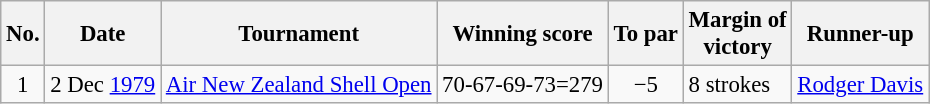<table class="wikitable" style="font-size:95%;">
<tr>
<th>No.</th>
<th>Date</th>
<th>Tournament</th>
<th>Winning score</th>
<th>To par</th>
<th>Margin of<br>victory</th>
<th>Runner-up</th>
</tr>
<tr>
<td align=center>1</td>
<td align=right>2 Dec <a href='#'>1979</a></td>
<td><a href='#'>Air New Zealand Shell Open</a></td>
<td>70-67-69-73=279</td>
<td align=center>−5</td>
<td>8 strokes</td>
<td> <a href='#'>Rodger Davis</a></td>
</tr>
</table>
